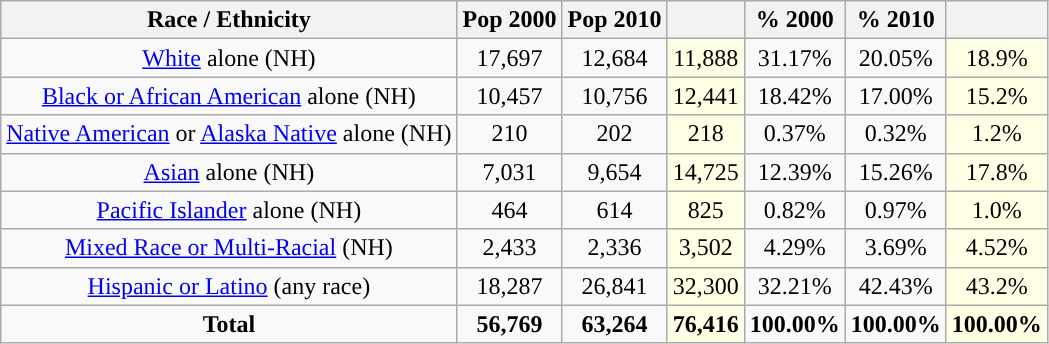<table class="wikitable" style="text-align:center;">
<tr>
<th>Race / Ethnicity</th>
<th>Pop 2000</th>
<th>Pop 2010</th>
<th></th>
<th>% 2000</th>
<th>% 2010</th>
<th></th>
</tr>
<tr>
<td><a href='#'>White</a> alone (NH)</td>
<td>17,697</td>
<td>12,684</td>
<td style='background: #ffffe6;'>11,888</td>
<td>31.17%</td>
<td>20.05%</td>
<td style='background: #ffffe6;'>18.9%</td>
</tr>
<tr>
<td><a href='#'>Black or African American</a> alone (NH)</td>
<td>10,457</td>
<td>10,756</td>
<td style='background: #ffffe6;'>12,441</td>
<td>18.42%</td>
<td>17.00%</td>
<td style='background: #ffffe6;'>15.2%</td>
</tr>
<tr>
<td><a href='#'>Native American</a> or <a href='#'>Alaska Native</a> alone (NH)</td>
<td>210</td>
<td>202</td>
<td style='background: #ffffe6;'>218</td>
<td>0.37%</td>
<td>0.32%</td>
<td style='background: #ffffe6;'>1.2%</td>
</tr>
<tr>
<td><a href='#'>Asian</a> alone (NH)</td>
<td>7,031</td>
<td>9,654</td>
<td style='background: #ffffe6;'>14,725</td>
<td>12.39%</td>
<td>15.26%</td>
<td style='background: #ffffe6;'>17.8%</td>
</tr>
<tr>
<td><a href='#'>Pacific Islander</a> alone (NH)</td>
<td>464</td>
<td>614</td>
<td style='background: #ffffe6;'>825</td>
<td>0.82%</td>
<td>0.97%</td>
<td style='background: #ffffe6;'>1.0%</td>
</tr>
<tr>
<td><a href='#'>Mixed Race or Multi-Racial</a> (NH)</td>
<td>2,433</td>
<td>2,336</td>
<td style='background: #ffffe6;'>3,502</td>
<td>4.29%</td>
<td>3.69%</td>
<td style='background: #ffffe6;'>4.52%</td>
</tr>
<tr>
<td><a href='#'>Hispanic or Latino</a> (any race)</td>
<td>18,287</td>
<td>26,841</td>
<td style='background: #ffffe6;'>32,300</td>
<td>32.21%</td>
<td>42.43%</td>
<td style='background: #ffffe6;'>43.2%</td>
</tr>
<tr>
<td><strong>Total</strong></td>
<td><strong>56,769</strong></td>
<td><strong>63,264</strong></td>
<td style='background: #ffffe6;'><strong>76,416</strong></td>
<td><strong>100.00%</strong></td>
<td><strong>100.00%</strong></td>
<td style='background: #ffffe6;'><strong>100.00%</strong></td>
</tr>
</table>
